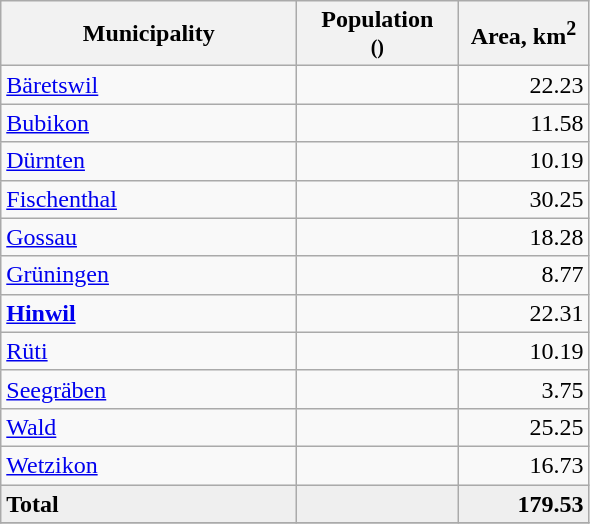<table class="wikitable">
<tr>
<th width="190">Municipality</th>
<th width="100">Population<br><small>()</small></th>
<th width="80">Area, km<sup>2</sup></th>
</tr>
<tr>
<td><a href='#'>Bäretswil</a></td>
<td align="center"></td>
<td align="right">22.23</td>
</tr>
<tr>
<td><a href='#'>Bubikon</a></td>
<td align="center"></td>
<td align="right">11.58</td>
</tr>
<tr>
<td><a href='#'>Dürnten</a></td>
<td align="center"></td>
<td align="right">10.19</td>
</tr>
<tr>
<td><a href='#'>Fischenthal</a></td>
<td align="center"></td>
<td align="right">30.25</td>
</tr>
<tr>
<td><a href='#'>Gossau</a></td>
<td align="center"></td>
<td align="right">18.28</td>
</tr>
<tr>
<td><a href='#'>Grüningen</a></td>
<td align="center"></td>
<td align="right">8.77</td>
</tr>
<tr>
<td><strong><a href='#'>Hinwil</a></strong></td>
<td align="center"></td>
<td align="right">22.31</td>
</tr>
<tr>
<td><a href='#'>Rüti</a></td>
<td align="center"></td>
<td align="right">10.19</td>
</tr>
<tr>
<td><a href='#'>Seegräben</a></td>
<td align="center"></td>
<td align="right">3.75</td>
</tr>
<tr>
<td><a href='#'>Wald</a></td>
<td align="center"></td>
<td align="right">25.25</td>
</tr>
<tr>
<td><a href='#'>Wetzikon</a></td>
<td align="center"></td>
<td align="right">16.73</td>
</tr>
<tr style="background-color:#EFEFEF;">
<td align="left"><strong>Total</strong></td>
<td align="center"><strong></strong></td>
<td align="right"><strong>179.53</strong></td>
</tr>
<tr>
</tr>
</table>
